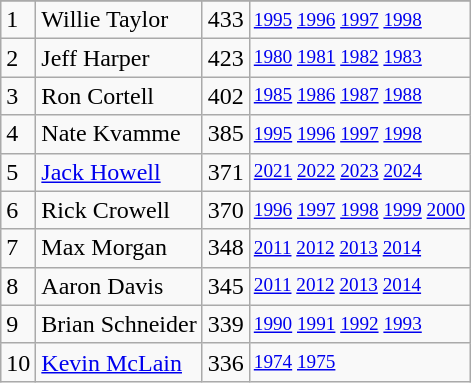<table class="wikitable">
<tr>
</tr>
<tr>
<td>1</td>
<td>Willie Taylor</td>
<td>433</td>
<td style="font-size:80%;"><a href='#'>1995</a> <a href='#'>1996</a> <a href='#'>1997</a> <a href='#'>1998</a></td>
</tr>
<tr>
<td>2</td>
<td>Jeff Harper</td>
<td>423</td>
<td style="font-size:80%;"><a href='#'>1980</a> <a href='#'>1981</a> <a href='#'>1982</a> <a href='#'>1983</a></td>
</tr>
<tr>
<td>3</td>
<td>Ron Cortell</td>
<td>402</td>
<td style="font-size:80%;"><a href='#'>1985</a> <a href='#'>1986</a> <a href='#'>1987</a> <a href='#'>1988</a></td>
</tr>
<tr>
<td>4</td>
<td>Nate Kvamme</td>
<td>385</td>
<td style="font-size:80%;"><a href='#'>1995</a> <a href='#'>1996</a> <a href='#'>1997</a> <a href='#'>1998</a></td>
</tr>
<tr>
<td>5</td>
<td><a href='#'>Jack Howell</a></td>
<td>371</td>
<td style="font-size:80%;"><a href='#'>2021</a> <a href='#'>2022</a> <a href='#'>2023</a> <a href='#'>2024</a></td>
</tr>
<tr>
<td>6</td>
<td>Rick Crowell</td>
<td>370</td>
<td style="font-size:80%;"><a href='#'>1996</a> <a href='#'>1997</a> <a href='#'>1998</a> <a href='#'>1999</a> <a href='#'>2000</a></td>
</tr>
<tr>
<td>7</td>
<td>Max Morgan</td>
<td>348</td>
<td style="font-size:80%;"><a href='#'>2011</a> <a href='#'>2012</a> <a href='#'>2013</a> <a href='#'>2014</a></td>
</tr>
<tr>
<td>8</td>
<td>Aaron Davis</td>
<td>345</td>
<td style="font-size:80%;"><a href='#'>2011</a> <a href='#'>2012</a> <a href='#'>2013</a> <a href='#'>2014</a></td>
</tr>
<tr>
<td>9</td>
<td>Brian Schneider</td>
<td>339</td>
<td style="font-size:80%;"><a href='#'>1990</a> <a href='#'>1991</a> <a href='#'>1992</a> <a href='#'>1993</a></td>
</tr>
<tr>
<td>10</td>
<td><a href='#'>Kevin McLain</a></td>
<td>336</td>
<td style="font-size:80%;"><a href='#'>1974</a> <a href='#'>1975</a></td>
</tr>
</table>
